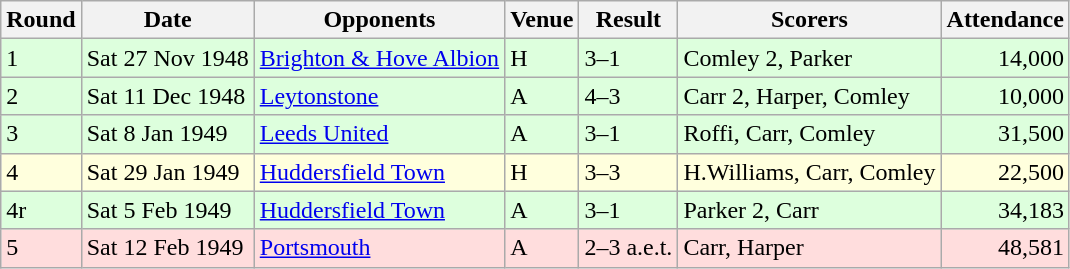<table class="wikitable">
<tr>
<th>Round</th>
<th>Date</th>
<th>Opponents</th>
<th>Venue</th>
<th>Result</th>
<th>Scorers</th>
<th>Attendance</th>
</tr>
<tr bgcolor="#ddffdd">
<td>1</td>
<td>Sat 27 Nov 1948</td>
<td><a href='#'>Brighton & Hove Albion</a></td>
<td>H</td>
<td>3–1</td>
<td>Comley 2, Parker</td>
<td align="right">14,000</td>
</tr>
<tr bgcolor="#ddffdd">
<td>2</td>
<td>Sat 11 Dec 1948</td>
<td><a href='#'>Leytonstone</a></td>
<td>A</td>
<td>4–3</td>
<td>Carr 2, Harper, Comley</td>
<td align="right">10,000</td>
</tr>
<tr bgcolor="#ddffdd">
<td>3</td>
<td>Sat 8 Jan 1949</td>
<td><a href='#'>Leeds United</a></td>
<td>A</td>
<td>3–1</td>
<td>Roffi, Carr, Comley</td>
<td align="right">31,500</td>
</tr>
<tr bgcolor="#ffffdd">
<td>4</td>
<td>Sat 29 Jan 1949</td>
<td><a href='#'>Huddersfield Town</a></td>
<td>H</td>
<td>3–3</td>
<td>H.Williams, Carr, Comley</td>
<td align="right">22,500</td>
</tr>
<tr bgcolor="#ddffdd">
<td>4r</td>
<td>Sat 5 Feb 1949</td>
<td><a href='#'>Huddersfield Town</a></td>
<td>A</td>
<td>3–1</td>
<td>Parker 2, Carr</td>
<td align="right">34,183</td>
</tr>
<tr bgcolor="#ffdddd">
<td>5</td>
<td>Sat 12 Feb 1949</td>
<td><a href='#'>Portsmouth</a></td>
<td>A</td>
<td>2–3 a.e.t.</td>
<td>Carr, Harper</td>
<td align="right">48,581</td>
</tr>
</table>
